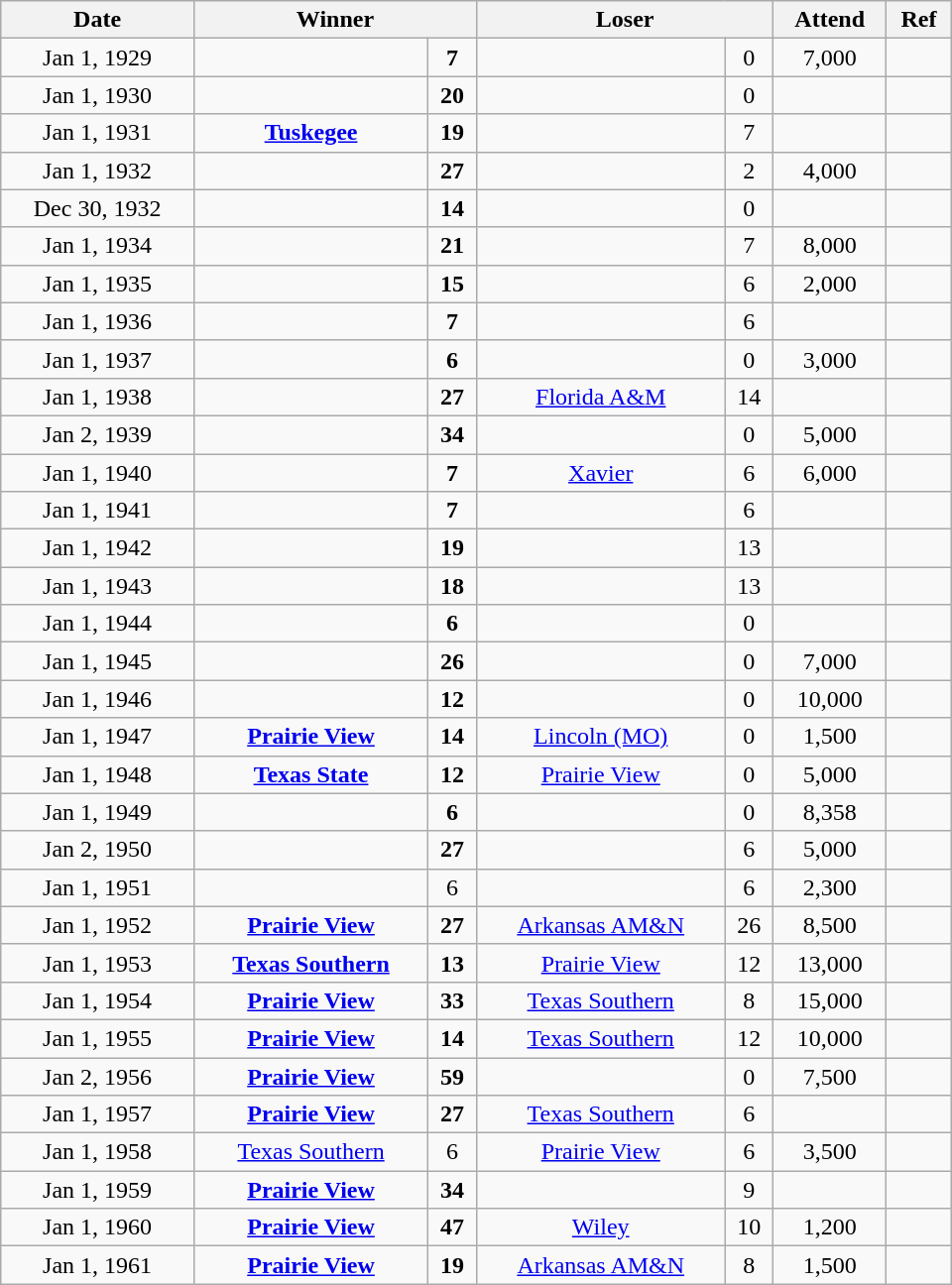<table class="wikitable" style="width: 40em; text-align:center">
<tr>
<th>Date</th>
<th colspan="2">Winner</th>
<th colspan="2">Loser</th>
<th>Attend</th>
<th>Ref</th>
</tr>
<tr>
<td>Jan 1, 1929</td>
<td><strong></strong></td>
<td><strong>7</strong></td>
<td></td>
<td>0</td>
<td>7,000</td>
<td></td>
</tr>
<tr>
<td>Jan 1, 1930</td>
<td><strong></strong></td>
<td><strong>20</strong></td>
<td></td>
<td>0</td>
<td></td>
<td></td>
</tr>
<tr>
<td>Jan 1, 1931</td>
<td><strong><a href='#'>Tuskegee</a></strong></td>
<td><strong>19</strong></td>
<td></td>
<td>7</td>
<td></td>
<td></td>
</tr>
<tr>
<td>Jan 1, 1932</td>
<td><strong></strong></td>
<td><strong>27</strong></td>
<td></td>
<td>2</td>
<td>4,000</td>
<td></td>
</tr>
<tr>
<td>Dec 30, 1932</td>
<td><strong></strong></td>
<td><strong>14</strong></td>
<td></td>
<td>0</td>
<td></td>
<td></td>
</tr>
<tr>
<td>Jan 1, 1934</td>
<td><strong></strong></td>
<td><strong>21</strong></td>
<td></td>
<td>7</td>
<td>8,000</td>
<td></td>
</tr>
<tr>
<td>Jan 1, 1935</td>
<td><strong></strong></td>
<td><strong>15</strong></td>
<td></td>
<td>6</td>
<td>2,000</td>
<td></td>
</tr>
<tr>
<td>Jan 1, 1936</td>
<td><strong></strong></td>
<td><strong>7</strong></td>
<td></td>
<td>6</td>
<td></td>
<td></td>
</tr>
<tr>
<td>Jan 1, 1937</td>
<td><strong></strong></td>
<td><strong>6</strong></td>
<td></td>
<td>0</td>
<td>3,000</td>
<td></td>
</tr>
<tr>
<td>Jan 1, 1938</td>
<td><strong></strong></td>
<td><strong>27</strong></td>
<td><a href='#'>Florida A&M</a></td>
<td>14</td>
<td></td>
<td></td>
</tr>
<tr>
<td>Jan 2, 1939</td>
<td><strong></strong></td>
<td><strong>34</strong></td>
<td></td>
<td>0</td>
<td>5,000</td>
<td></td>
</tr>
<tr>
<td>Jan 1, 1940</td>
<td><strong></strong></td>
<td><strong>7</strong></td>
<td><a href='#'>Xavier</a></td>
<td>6</td>
<td>6,000</td>
<td></td>
</tr>
<tr>
<td>Jan 1, 1941</td>
<td><strong></strong></td>
<td><strong>7</strong></td>
<td></td>
<td>6</td>
<td></td>
<td></td>
</tr>
<tr>
<td>Jan 1, 1942</td>
<td><strong></strong></td>
<td><strong>19</strong></td>
<td></td>
<td>13</td>
<td></td>
<td></td>
</tr>
<tr>
<td>Jan 1, 1943</td>
<td><strong></strong></td>
<td><strong>18</strong></td>
<td></td>
<td>13</td>
<td></td>
<td></td>
</tr>
<tr>
<td>Jan 1, 1944</td>
<td><strong></strong></td>
<td><strong>6</strong></td>
<td></td>
<td>0</td>
<td></td>
<td></td>
</tr>
<tr>
<td>Jan 1, 1945</td>
<td><strong></strong></td>
<td><strong>26</strong></td>
<td></td>
<td>0</td>
<td>7,000</td>
<td></td>
</tr>
<tr>
<td>Jan 1, 1946</td>
<td><strong></strong></td>
<td><strong>12</strong></td>
<td></td>
<td>0</td>
<td>10,000</td>
<td></td>
</tr>
<tr>
<td>Jan 1, 1947</td>
<td><strong><a href='#'>Prairie View</a></strong></td>
<td><strong>14</strong></td>
<td><a href='#'>Lincoln (MO)</a></td>
<td>0</td>
<td>1,500</td>
<td></td>
</tr>
<tr>
<td>Jan 1, 1948</td>
<td><strong><a href='#'>Texas State</a></strong></td>
<td><strong>12</strong></td>
<td><a href='#'>Prairie View</a></td>
<td>0</td>
<td>5,000</td>
<td></td>
</tr>
<tr>
<td>Jan 1, 1949</td>
<td><strong></strong></td>
<td><strong>6</strong></td>
<td></td>
<td>0</td>
<td>8,358</td>
<td></td>
</tr>
<tr>
<td>Jan 2, 1950</td>
<td><strong></strong></td>
<td><strong>27</strong></td>
<td></td>
<td>6</td>
<td>5,000</td>
<td></td>
</tr>
<tr>
<td>Jan 1, 1951</td>
<td></td>
<td>6</td>
<td></td>
<td>6</td>
<td>2,300</td>
<td></td>
</tr>
<tr>
<td>Jan 1, 1952</td>
<td><strong><a href='#'>Prairie View</a></strong></td>
<td><strong>27</strong></td>
<td><a href='#'>Arkansas AM&N</a></td>
<td>26</td>
<td>8,500</td>
<td></td>
</tr>
<tr>
<td>Jan 1, 1953</td>
<td><strong><a href='#'>Texas Southern</a></strong></td>
<td><strong>13</strong></td>
<td><a href='#'>Prairie View</a></td>
<td>12</td>
<td>13,000</td>
<td></td>
</tr>
<tr>
<td>Jan 1, 1954</td>
<td><strong><a href='#'>Prairie View</a></strong></td>
<td><strong>33</strong></td>
<td><a href='#'>Texas Southern</a></td>
<td>8</td>
<td>15,000</td>
<td></td>
</tr>
<tr>
<td>Jan 1, 1955</td>
<td><strong><a href='#'>Prairie View</a></strong></td>
<td><strong>14</strong></td>
<td><a href='#'>Texas Southern</a></td>
<td>12</td>
<td>10,000</td>
<td></td>
</tr>
<tr>
<td>Jan 2, 1956</td>
<td><strong><a href='#'>Prairie View</a></strong></td>
<td><strong>59</strong></td>
<td></td>
<td>0</td>
<td>7,500</td>
<td></td>
</tr>
<tr>
<td>Jan 1, 1957</td>
<td><strong><a href='#'>Prairie View</a></strong></td>
<td><strong>27</strong></td>
<td><a href='#'>Texas Southern</a></td>
<td>6</td>
<td></td>
<td></td>
</tr>
<tr>
<td>Jan 1, 1958</td>
<td><a href='#'>Texas Southern</a></td>
<td>6</td>
<td><a href='#'>Prairie View</a></td>
<td>6</td>
<td>3,500</td>
<td></td>
</tr>
<tr>
<td>Jan 1, 1959</td>
<td><strong><a href='#'>Prairie View</a></strong></td>
<td><strong>34</strong></td>
<td></td>
<td>9</td>
<td></td>
<td></td>
</tr>
<tr>
<td>Jan 1, 1960</td>
<td><strong><a href='#'>Prairie View</a></strong></td>
<td><strong>47</strong></td>
<td><a href='#'>Wiley</a></td>
<td>10</td>
<td>1,200</td>
<td></td>
</tr>
<tr>
<td>Jan 1, 1961</td>
<td><strong><a href='#'>Prairie View</a></strong></td>
<td><strong>19</strong></td>
<td><a href='#'>Arkansas AM&N</a></td>
<td>8</td>
<td>1,500</td>
<td></td>
</tr>
</table>
